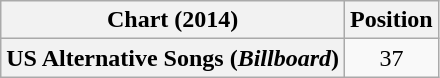<table class="wikitable plainrowheaders">
<tr>
<th>Chart (2014)</th>
<th>Position</th>
</tr>
<tr>
<th scope="row">US Alternative Songs (<em>Billboard</em>)</th>
<td style="text-align:center;">37</td>
</tr>
</table>
